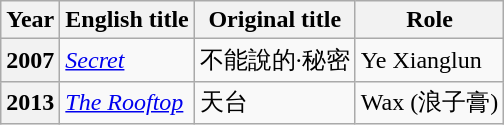<table class="wikitable plainrowheaders sortable">
<tr>
<th>Year</th>
<th>English title</th>
<th>Original title</th>
<th>Role</th>
</tr>
<tr>
<th scope="row">2007</th>
<td><em><a href='#'>Secret</a></em></td>
<td>不能說的·秘密</td>
<td>Ye Xianglun</td>
</tr>
<tr>
<th scope="row">2013</th>
<td><em><a href='#'>The Rooftop</a></em></td>
<td>天台</td>
<td>Wax (浪子膏)</td>
</tr>
</table>
